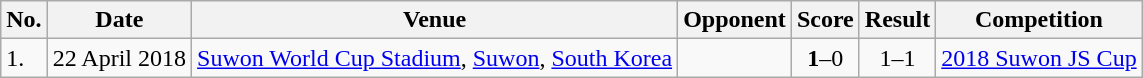<table class="wikitable">
<tr>
<th>No.</th>
<th>Date</th>
<th>Venue</th>
<th>Opponent</th>
<th>Score</th>
<th>Result</th>
<th>Competition</th>
</tr>
<tr>
<td>1.</td>
<td>22 April 2018</td>
<td><a href='#'>Suwon World Cup Stadium</a>, <a href='#'>Suwon</a>, <a href='#'>South Korea</a></td>
<td></td>
<td align=center><strong>1</strong>–0</td>
<td align=center>1–1</td>
<td><a href='#'>2018 Suwon JS Cup</a></td>
</tr>
</table>
